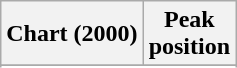<table class="wikitable sortable plainrowheaders" style="text-align:center">
<tr>
<th scope="col">Chart (2000)</th>
<th scope="col">Peak<br>position</th>
</tr>
<tr>
</tr>
<tr>
</tr>
</table>
